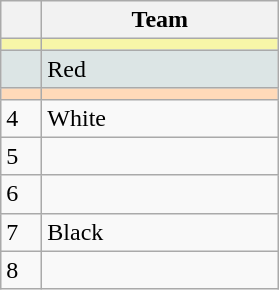<table class="wikitable">
<tr>
<th width=20></th>
<th width=150>Team</th>
</tr>
<tr style="background:#F7F6A8;">
<td style="text-align:center;"></td>
<td></td>
</tr>
<tr style="background:#DCE5E5;">
<td style="text-align:center;"></td>
<td> Red</td>
</tr>
<tr style="background:#FFDAB9;">
<td style="text-align:center;"></td>
<td></td>
</tr>
<tr>
<td>4</td>
<td> White</td>
</tr>
<tr>
<td>5</td>
<td></td>
</tr>
<tr>
<td>6</td>
<td></td>
</tr>
<tr>
<td>7</td>
<td> Black</td>
</tr>
<tr>
<td>8</td>
<td></td>
</tr>
</table>
